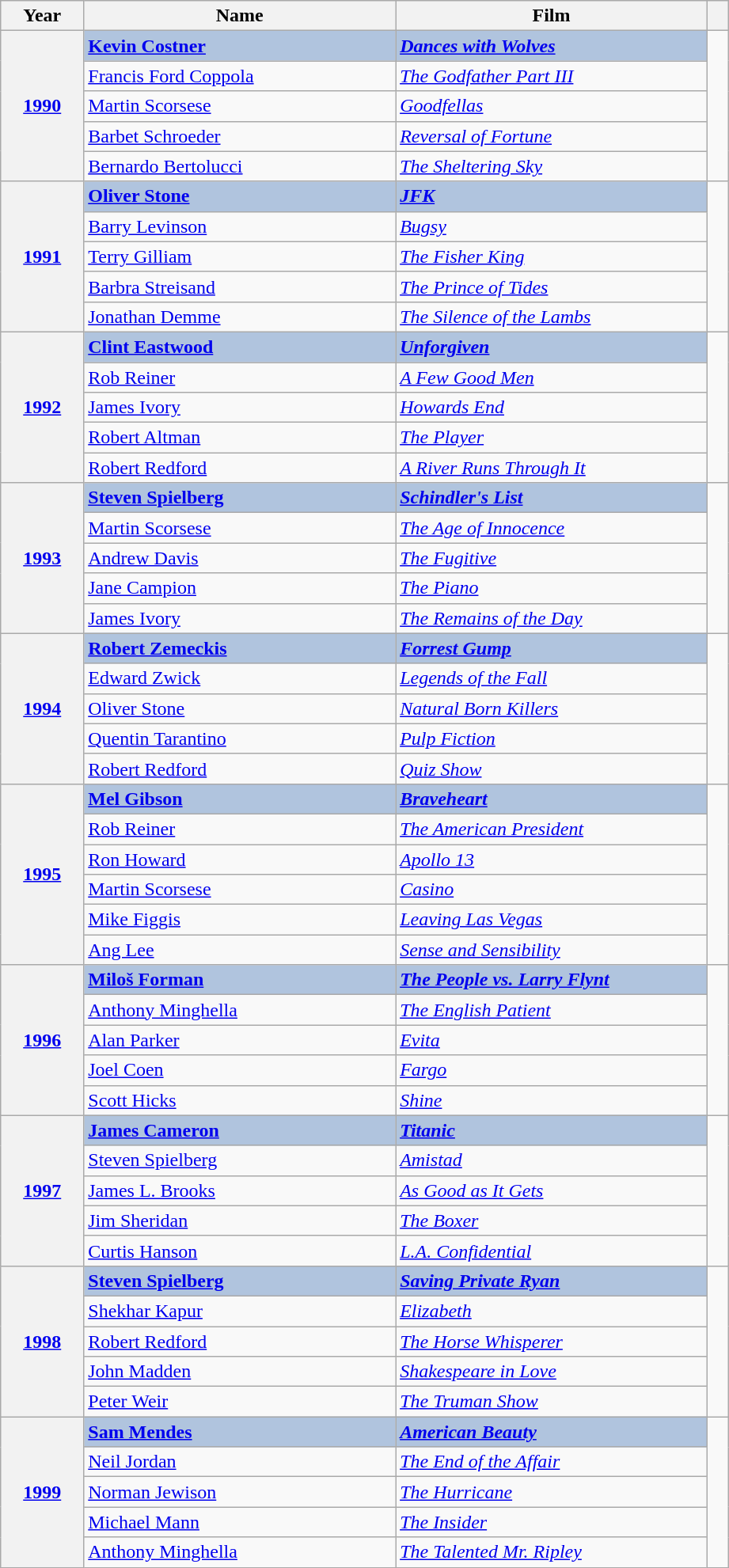<table class="wikitable sortable">
<tr>
<th scope="col" style="width:8%;">Year</th>
<th scope="col" style="width:30%;">Name</th>
<th scope="col" style="width:30%;">Film</th>
<th scope="col" style="width:2%;" class="unsortable"></th>
</tr>
<tr>
<th rowspan="5" style="text-align:center;"><a href='#'>1990</a></th>
<td style="background:#B0C4DE;"><strong><a href='#'>Kevin Costner</a></strong></td>
<td style="background:#B0C4DE;"><strong><em><a href='#'>Dances with Wolves</a></em></strong></td>
<td rowspan=5></td>
</tr>
<tr>
<td><a href='#'>Francis Ford Coppola</a></td>
<td><em><a href='#'>The Godfather Part III</a></em></td>
</tr>
<tr>
<td><a href='#'>Martin Scorsese</a></td>
<td><em><a href='#'>Goodfellas</a></em></td>
</tr>
<tr>
<td><a href='#'>Barbet Schroeder</a></td>
<td><em><a href='#'>Reversal of Fortune</a></em></td>
</tr>
<tr>
<td><a href='#'>Bernardo Bertolucci</a></td>
<td><em><a href='#'>The Sheltering Sky</a></em></td>
</tr>
<tr>
<th rowspan="5" style="text-align:center;"><a href='#'>1991</a></th>
<td style="background:#B0C4DE;"><strong><a href='#'>Oliver Stone</a></strong></td>
<td style="background:#B0C4DE;"><strong><em><a href='#'>JFK</a></em></strong></td>
<td rowspan=5></td>
</tr>
<tr>
<td><a href='#'>Barry Levinson</a></td>
<td><em><a href='#'>Bugsy</a></em></td>
</tr>
<tr>
<td><a href='#'>Terry Gilliam</a></td>
<td><em><a href='#'>The Fisher King</a></em></td>
</tr>
<tr>
<td><a href='#'>Barbra Streisand</a></td>
<td><em><a href='#'>The Prince of Tides</a></em></td>
</tr>
<tr>
<td><a href='#'>Jonathan Demme</a></td>
<td><em><a href='#'>The Silence of the Lambs</a></em></td>
</tr>
<tr>
<th rowspan="5" style="text-align:center;"><a href='#'>1992</a></th>
<td style="background:#B0C4DE;"><strong><a href='#'>Clint Eastwood</a></strong></td>
<td style="background:#B0C4DE;"><strong><em><a href='#'>Unforgiven</a></em></strong></td>
<td rowspan=5></td>
</tr>
<tr>
<td><a href='#'>Rob Reiner</a></td>
<td><em><a href='#'>A Few Good Men</a></em></td>
</tr>
<tr>
<td><a href='#'>James Ivory</a></td>
<td><em><a href='#'>Howards End</a></em></td>
</tr>
<tr>
<td><a href='#'>Robert Altman</a></td>
<td><em><a href='#'>The Player</a></em></td>
</tr>
<tr>
<td><a href='#'>Robert Redford</a></td>
<td><em><a href='#'>A River Runs Through It</a></em></td>
</tr>
<tr>
<th rowspan="5" style="text-align:center;"><a href='#'>1993</a></th>
<td style="background:#B0C4DE;"><strong><a href='#'>Steven Spielberg</a></strong></td>
<td style="background:#B0C4DE;"><strong><em><a href='#'>Schindler's List</a></em></strong></td>
<td rowspan=5></td>
</tr>
<tr>
<td><a href='#'>Martin Scorsese</a></td>
<td><em><a href='#'>The Age of Innocence</a></em></td>
</tr>
<tr>
<td><a href='#'>Andrew Davis</a></td>
<td><em><a href='#'>The Fugitive</a></em></td>
</tr>
<tr>
<td><a href='#'>Jane Campion</a></td>
<td><em><a href='#'>The Piano</a></em></td>
</tr>
<tr>
<td><a href='#'>James Ivory</a></td>
<td><em><a href='#'>The Remains of the Day</a></em></td>
</tr>
<tr>
<th rowspan="5" style="text-align:center;"><a href='#'>1994</a></th>
<td style="background:#B0C4DE;"><strong><a href='#'>Robert Zemeckis</a></strong></td>
<td style="background:#B0C4DE;"><strong><em><a href='#'>Forrest Gump</a></em></strong></td>
<td rowspan=5></td>
</tr>
<tr>
<td><a href='#'>Edward Zwick</a></td>
<td><em><a href='#'>Legends of the Fall</a></em></td>
</tr>
<tr>
<td><a href='#'>Oliver Stone</a></td>
<td><em><a href='#'>Natural Born Killers</a></em></td>
</tr>
<tr>
<td><a href='#'>Quentin Tarantino</a></td>
<td><em><a href='#'>Pulp Fiction</a></em></td>
</tr>
<tr>
<td><a href='#'>Robert Redford</a></td>
<td><em><a href='#'>Quiz Show</a></em></td>
</tr>
<tr>
<th rowspan="6" style="text-align:center;"><a href='#'>1995</a></th>
<td style="background:#B0C4DE;"><strong><a href='#'>Mel Gibson</a></strong></td>
<td style="background:#B0C4DE;"><strong><em><a href='#'>Braveheart</a></em></strong></td>
<td rowspan=6></td>
</tr>
<tr>
<td><a href='#'>Rob Reiner</a></td>
<td><em><a href='#'>The American President</a></em></td>
</tr>
<tr>
<td><a href='#'>Ron Howard</a></td>
<td><em><a href='#'>Apollo 13</a></em></td>
</tr>
<tr>
<td><a href='#'>Martin Scorsese</a></td>
<td><em><a href='#'>Casino</a></em></td>
</tr>
<tr>
<td><a href='#'>Mike Figgis</a></td>
<td><em><a href='#'>Leaving Las Vegas</a></em></td>
</tr>
<tr>
<td><a href='#'>Ang Lee</a></td>
<td><em><a href='#'>Sense and Sensibility</a></em></td>
</tr>
<tr>
<th rowspan="5" style="text-align:center;"><a href='#'>1996</a></th>
<td style="background:#B0C4DE;"><strong><a href='#'>Miloš Forman</a></strong></td>
<td style="background:#B0C4DE;"><strong><em><a href='#'>The People vs. Larry Flynt</a></em></strong></td>
<td rowspan=5></td>
</tr>
<tr>
<td><a href='#'>Anthony Minghella</a></td>
<td><em><a href='#'>The English Patient</a></em></td>
</tr>
<tr>
<td><a href='#'>Alan Parker</a></td>
<td><em><a href='#'>Evita</a></em></td>
</tr>
<tr>
<td><a href='#'>Joel Coen</a></td>
<td><em><a href='#'>Fargo</a></em></td>
</tr>
<tr>
<td><a href='#'>Scott Hicks</a></td>
<td><em><a href='#'>Shine</a></em></td>
</tr>
<tr>
<th rowspan="5" style="text-align:center;"><a href='#'>1997</a></th>
<td style="background:#B0C4DE;"><strong><a href='#'>James Cameron</a></strong></td>
<td style="background:#B0C4DE;"><strong><em><a href='#'>Titanic</a></em></strong></td>
<td rowspan=5></td>
</tr>
<tr>
<td><a href='#'>Steven Spielberg</a></td>
<td><em><a href='#'>Amistad</a></em></td>
</tr>
<tr>
<td><a href='#'>James L. Brooks</a></td>
<td><em><a href='#'>As Good as It Gets</a></em></td>
</tr>
<tr>
<td><a href='#'>Jim Sheridan</a></td>
<td><em><a href='#'>The Boxer</a></em></td>
</tr>
<tr>
<td><a href='#'>Curtis Hanson</a></td>
<td><em><a href='#'>L.A. Confidential</a></em></td>
</tr>
<tr>
<th rowspan="5" style="text-align:center;"><a href='#'>1998</a></th>
<td style="background:#B0C4DE;"><strong><a href='#'>Steven Spielberg</a></strong></td>
<td style="background:#B0C4DE;"><strong><em><a href='#'>Saving Private Ryan</a></em></strong></td>
<td rowspan=5></td>
</tr>
<tr>
<td><a href='#'>Shekhar Kapur</a></td>
<td><em><a href='#'>Elizabeth</a></em></td>
</tr>
<tr>
<td><a href='#'>Robert Redford</a></td>
<td><em><a href='#'>The Horse Whisperer</a></em></td>
</tr>
<tr>
<td><a href='#'>John Madden</a></td>
<td><em><a href='#'>Shakespeare in Love</a></em></td>
</tr>
<tr>
<td><a href='#'>Peter Weir</a></td>
<td><em><a href='#'>The Truman Show</a></em></td>
</tr>
<tr>
<th rowspan="5" style="text-align:center;"><a href='#'>1999</a></th>
<td style="background:#B0C4DE;"><strong><a href='#'>Sam Mendes</a></strong></td>
<td style="background:#B0C4DE;"><strong><em><a href='#'>American Beauty</a></em></strong></td>
<td rowspan=5></td>
</tr>
<tr>
<td><a href='#'>Neil Jordan</a></td>
<td><em><a href='#'>The End of the Affair</a></em></td>
</tr>
<tr>
<td><a href='#'>Norman Jewison</a></td>
<td><em><a href='#'>The Hurricane</a></em></td>
</tr>
<tr>
<td><a href='#'>Michael Mann</a></td>
<td><em><a href='#'>The Insider</a></em></td>
</tr>
<tr>
<td><a href='#'>Anthony Minghella</a></td>
<td><em><a href='#'>The Talented Mr. Ripley</a></em></td>
</tr>
</table>
